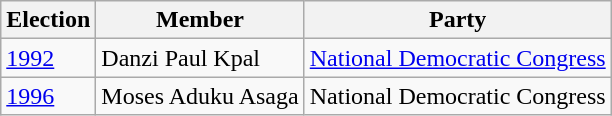<table class="wikitable">
<tr>
<th>Election</th>
<th>Member</th>
<th>Party</th>
</tr>
<tr>
<td><a href='#'>1992</a></td>
<td>Danzi Paul Kpal</td>
<td><a href='#'>National Democratic Congress</a></td>
</tr>
<tr>
<td><a href='#'>1996</a></td>
<td>Moses Aduku Asaga</td>
<td>National Democratic Congress</td>
</tr>
</table>
